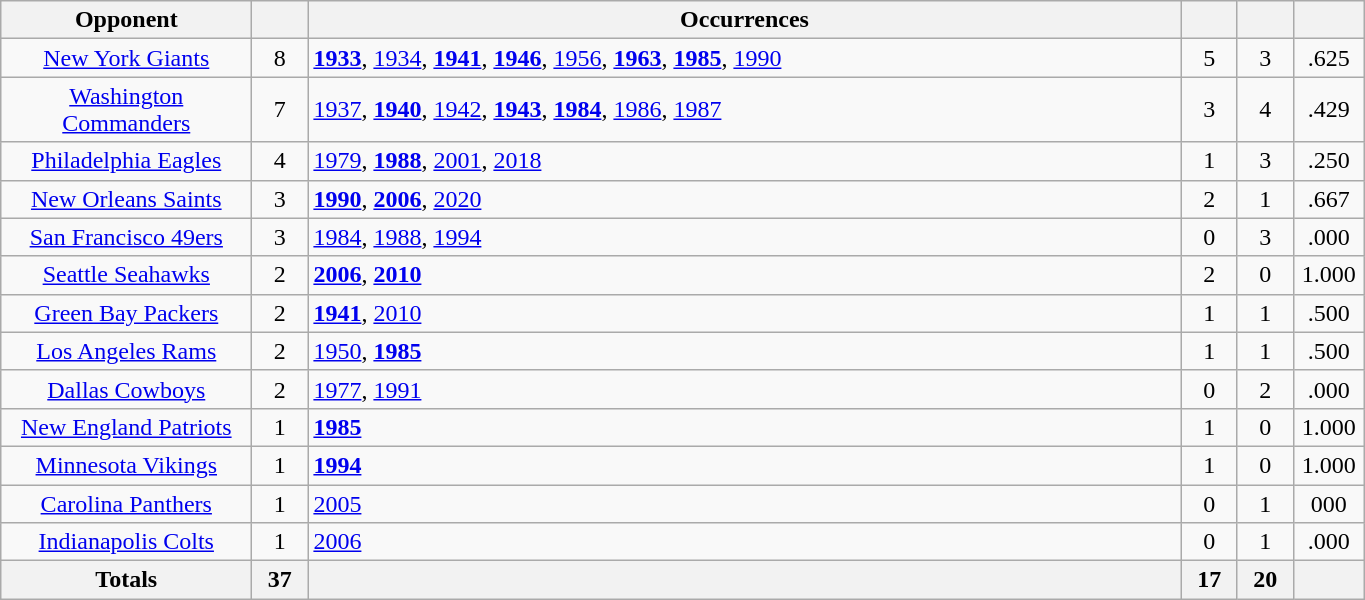<table class="wikitable sortable" style="text-align:center; width: 72%">
<tr>
<th width="160">Opponent</th>
<th width="30"></th>
<th>Occurrences</th>
<th width="30"></th>
<th width="30"></th>
<th width="40"></th>
</tr>
<tr>
<td><a href='#'>New York Giants</a></td>
<td>8</td>
<td align=left><strong><a href='#'>1933</a></strong>, <a href='#'>1934</a>, <strong><a href='#'>1941</a></strong>, <strong><a href='#'>1946</a></strong>, <a href='#'>1956</a>, <strong><a href='#'>1963</a></strong>, <strong><a href='#'>1985</a></strong>, <a href='#'>1990</a></td>
<td>5</td>
<td>3</td>
<td>.625</td>
</tr>
<tr>
<td><a href='#'>Washington Commanders</a></td>
<td>7</td>
<td align=left><a href='#'>1937</a>, <strong><a href='#'>1940</a></strong>, <a href='#'>1942</a>, <strong><a href='#'>1943</a></strong>, <strong><a href='#'>1984</a></strong>, <a href='#'>1986</a>, <a href='#'>1987</a></td>
<td>3</td>
<td>4</td>
<td>.429</td>
</tr>
<tr>
<td><a href='#'>Philadelphia Eagles</a></td>
<td>4</td>
<td align=left><a href='#'>1979</a>, <strong><a href='#'>1988</a></strong>, <a href='#'>2001</a>, <a href='#'>2018</a></td>
<td>1</td>
<td>3</td>
<td>.250</td>
</tr>
<tr>
<td><a href='#'>New Orleans Saints</a></td>
<td>3</td>
<td style="text-align:left"><strong><a href='#'>1990</a></strong>, <strong><a href='#'>2006</a></strong>, <a href='#'>2020</a></td>
<td>2</td>
<td>1</td>
<td>.667</td>
</tr>
<tr>
<td><a href='#'>San Francisco 49ers</a></td>
<td>3</td>
<td align=left><a href='#'>1984</a>, <a href='#'>1988</a>, <a href='#'>1994</a></td>
<td>0</td>
<td>3</td>
<td>.000</td>
</tr>
<tr>
<td><a href='#'>Seattle Seahawks</a></td>
<td>2</td>
<td align=left><strong><a href='#'>2006</a></strong>, <strong><a href='#'>2010</a></strong></td>
<td>2</td>
<td>0</td>
<td>1.000</td>
</tr>
<tr>
<td><a href='#'>Green Bay Packers</a></td>
<td>2</td>
<td align=left><strong><a href='#'>1941</a></strong>, <a href='#'>2010</a></td>
<td>1</td>
<td>1</td>
<td>.500</td>
</tr>
<tr>
<td><a href='#'>Los Angeles Rams</a></td>
<td>2</td>
<td align=left><a href='#'>1950</a>, <strong><a href='#'>1985</a></strong></td>
<td>1</td>
<td>1</td>
<td>.500</td>
</tr>
<tr>
<td><a href='#'>Dallas Cowboys</a></td>
<td>2</td>
<td align=left><a href='#'>1977</a>, <a href='#'>1991</a></td>
<td>0</td>
<td>2</td>
<td>.000</td>
</tr>
<tr>
<td><a href='#'>New England Patriots</a></td>
<td>1</td>
<td align=left><strong><a href='#'>1985</a></strong></td>
<td>1</td>
<td>0</td>
<td>1.000</td>
</tr>
<tr>
<td><a href='#'>Minnesota Vikings</a></td>
<td>1</td>
<td align=left><strong><a href='#'>1994</a></strong></td>
<td>1</td>
<td>0</td>
<td>1.000</td>
</tr>
<tr>
<td><a href='#'>Carolina Panthers</a></td>
<td>1</td>
<td align=left><a href='#'>2005</a></td>
<td>0</td>
<td>1</td>
<td>000</td>
</tr>
<tr>
<td><a href='#'>Indianapolis Colts</a></td>
<td>1</td>
<td align=left><a href='#'>2006</a></td>
<td>0</td>
<td>1</td>
<td>.000</td>
</tr>
<tr>
<th>Totals</th>
<th>37</th>
<th></th>
<th>17</th>
<th>20</th>
<th></th>
</tr>
</table>
